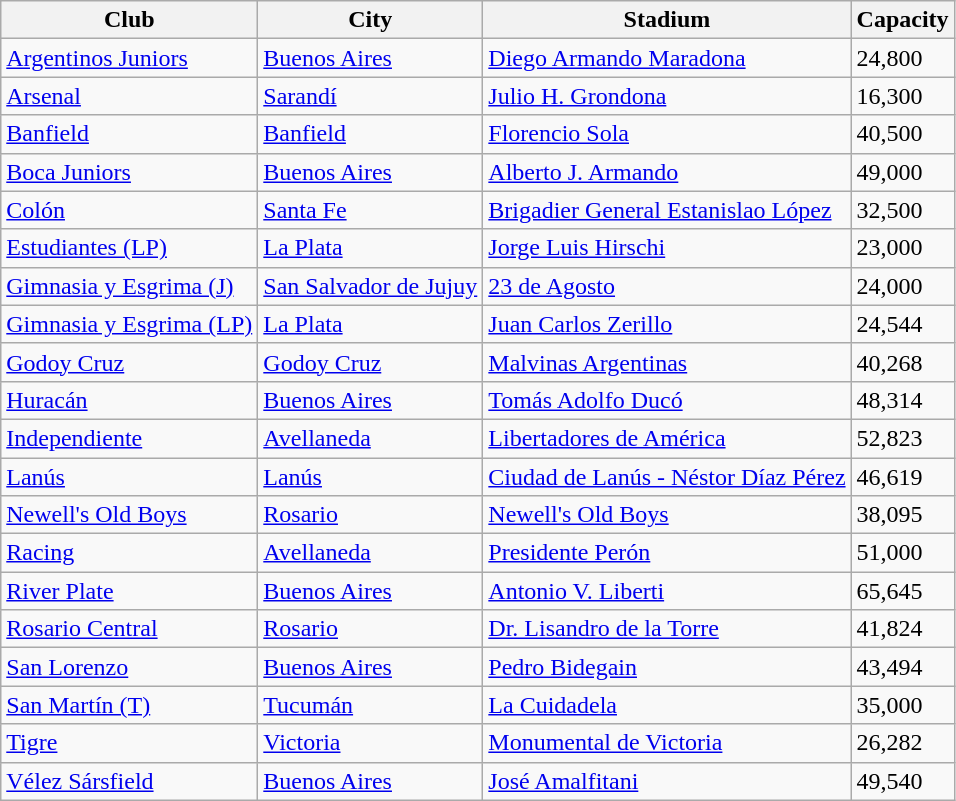<table class="wikitable sortable">
<tr>
<th>Club</th>
<th>City</th>
<th>Stadium</th>
<th>Capacity</th>
</tr>
<tr>
<td><a href='#'>Argentinos Juniors</a></td>
<td><a href='#'>Buenos Aires</a></td>
<td><a href='#'>Diego Armando Maradona</a></td>
<td>24,800</td>
</tr>
<tr>
<td><a href='#'>Arsenal</a></td>
<td><a href='#'>Sarandí</a></td>
<td><a href='#'>Julio H. Grondona</a></td>
<td>16,300</td>
</tr>
<tr>
<td><a href='#'>Banfield</a></td>
<td><a href='#'>Banfield</a></td>
<td><a href='#'>Florencio Sola</a></td>
<td>40,500</td>
</tr>
<tr>
<td><a href='#'>Boca Juniors</a></td>
<td><a href='#'>Buenos Aires</a></td>
<td><a href='#'>Alberto J. Armando</a></td>
<td>49,000</td>
</tr>
<tr>
<td><a href='#'>Colón</a></td>
<td><a href='#'>Santa Fe</a></td>
<td><a href='#'>Brigadier General Estanislao López</a></td>
<td>32,500</td>
</tr>
<tr>
<td><a href='#'>Estudiantes (LP)</a></td>
<td><a href='#'>La Plata</a></td>
<td><a href='#'>Jorge Luis Hirschi</a></td>
<td>23,000</td>
</tr>
<tr>
<td><a href='#'>Gimnasia y Esgrima (J)</a></td>
<td><a href='#'>San Salvador de Jujuy</a></td>
<td><a href='#'>23 de Agosto</a></td>
<td>24,000</td>
</tr>
<tr>
<td><a href='#'>Gimnasia y Esgrima (LP)</a></td>
<td><a href='#'>La Plata</a></td>
<td><a href='#'>Juan Carlos Zerillo</a></td>
<td>24,544</td>
</tr>
<tr>
<td><a href='#'>Godoy Cruz</a></td>
<td><a href='#'>Godoy Cruz</a></td>
<td><a href='#'>Malvinas Argentinas</a></td>
<td>40,268</td>
</tr>
<tr>
<td><a href='#'>Huracán</a></td>
<td><a href='#'>Buenos Aires</a></td>
<td><a href='#'>Tomás Adolfo Ducó</a></td>
<td>48,314</td>
</tr>
<tr>
<td><a href='#'>Independiente</a></td>
<td><a href='#'>Avellaneda</a></td>
<td><a href='#'>Libertadores de América</a></td>
<td>52,823</td>
</tr>
<tr>
<td><a href='#'>Lanús</a></td>
<td><a href='#'>Lanús</a></td>
<td><a href='#'>Ciudad de Lanús - Néstor Díaz Pérez</a></td>
<td>46,619</td>
</tr>
<tr>
<td><a href='#'>Newell's Old Boys</a></td>
<td><a href='#'>Rosario</a></td>
<td><a href='#'>Newell's Old Boys</a></td>
<td>38,095</td>
</tr>
<tr>
<td><a href='#'>Racing</a></td>
<td><a href='#'>Avellaneda</a></td>
<td><a href='#'>Presidente Perón</a></td>
<td>51,000</td>
</tr>
<tr>
<td><a href='#'>River Plate</a></td>
<td><a href='#'>Buenos Aires</a></td>
<td><a href='#'>Antonio V. Liberti</a></td>
<td>65,645</td>
</tr>
<tr>
<td><a href='#'>Rosario Central</a></td>
<td><a href='#'>Rosario</a></td>
<td><a href='#'>Dr. Lisandro de la Torre</a></td>
<td>41,824</td>
</tr>
<tr>
<td><a href='#'>San Lorenzo</a></td>
<td><a href='#'>Buenos Aires</a></td>
<td><a href='#'>Pedro Bidegain</a></td>
<td>43,494</td>
</tr>
<tr>
<td><a href='#'>San Martín (T)</a></td>
<td><a href='#'>Tucumán</a></td>
<td><a href='#'>La Cuidadela</a></td>
<td>35,000</td>
</tr>
<tr>
<td><a href='#'>Tigre</a></td>
<td><a href='#'>Victoria</a></td>
<td><a href='#'>Monumental de Victoria</a></td>
<td>26,282</td>
</tr>
<tr>
<td><a href='#'>Vélez Sársfield</a></td>
<td><a href='#'>Buenos Aires</a></td>
<td><a href='#'>José Amalfitani</a></td>
<td>49,540</td>
</tr>
</table>
